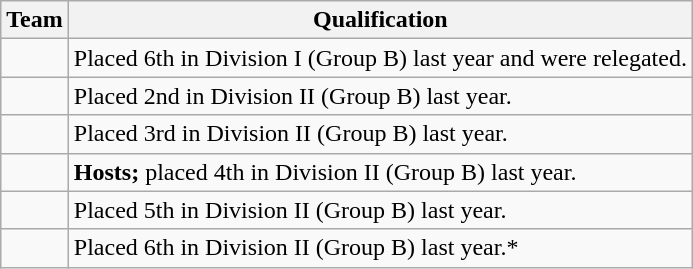<table class="wikitable">
<tr>
<th>Team</th>
<th>Qualification</th>
</tr>
<tr>
<td></td>
<td>Placed 6th in Division I (Group B) last year and were relegated.</td>
</tr>
<tr>
<td></td>
<td>Placed 2nd in Division II (Group B) last year.</td>
</tr>
<tr>
<td></td>
<td>Placed 3rd in Division II (Group B) last year.</td>
</tr>
<tr>
<td></td>
<td><strong>Hosts;</strong> placed 4th in Division II (Group B) last year.</td>
</tr>
<tr>
<td></td>
<td>Placed 5th in Division II (Group B) last year.</td>
</tr>
<tr>
<td></td>
<td>Placed 6th in Division II (Group B) last year.*</td>
</tr>
</table>
